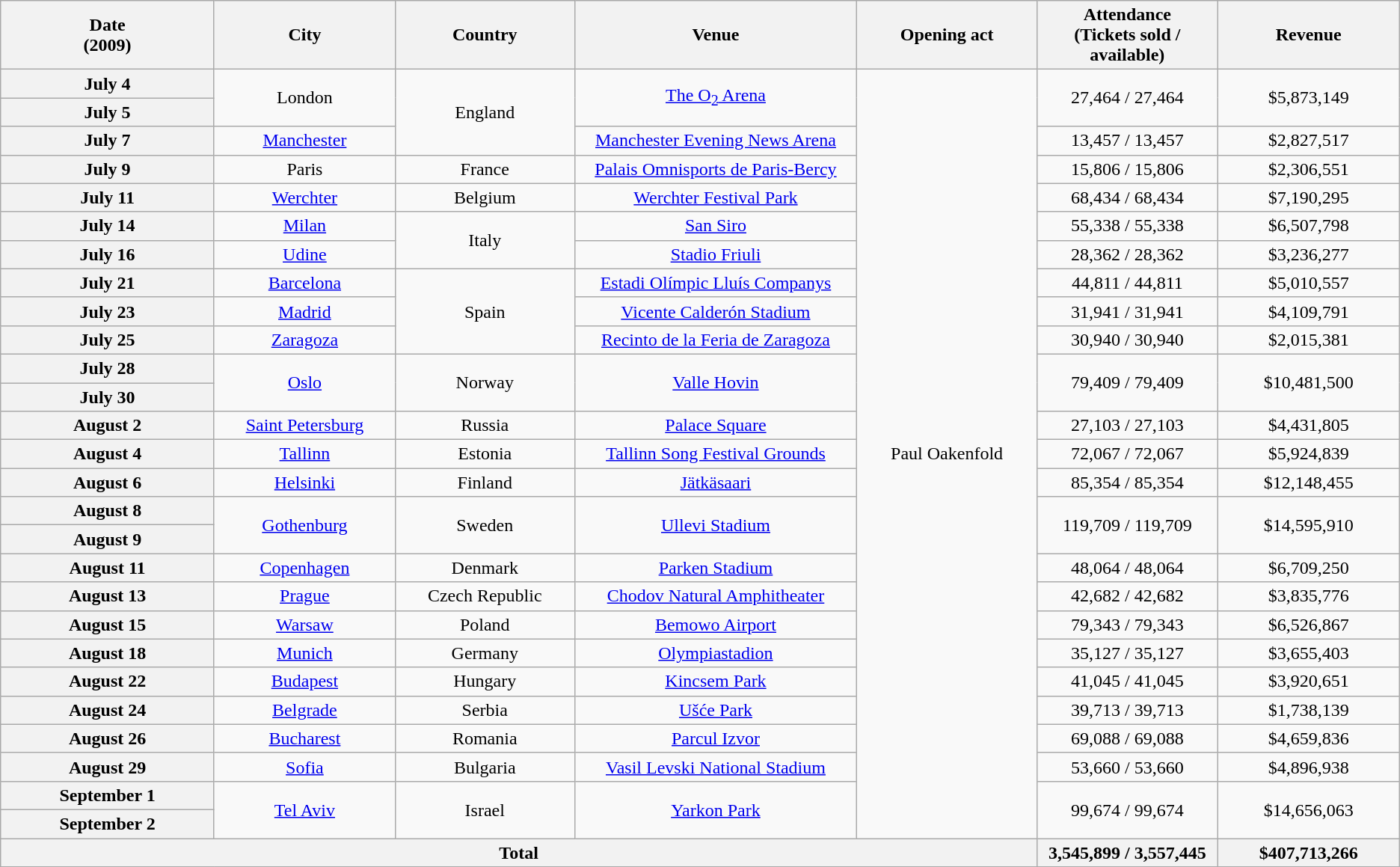<table class="wikitable plainrowheaders" style="text-align:center;">
<tr>
<th scope="col" style="width:12em;">Date<br>(2009)</th>
<th scope="col" style="width:10em;">City</th>
<th scope="col" style="width:10em;">Country</th>
<th scope="col" style="width:16em;">Venue</th>
<th scope="col" style="width:10em;">Opening act</th>
<th scope="col" style="width:10em;">Attendance <br>(Tickets sold / available)</th>
<th scope="col" style="width:10em;">Revenue</th>
</tr>
<tr>
<th scope="row" style="text-align:center;">July 4</th>
<td rowspan="2">London</td>
<td rowspan="3">England</td>
<td rowspan="2"><a href='#'>The O<sub>2</sub> Arena</a></td>
<td rowspan="27">Paul Oakenfold</td>
<td rowspan="2">27,464 / 27,464</td>
<td rowspan="2">$5,873,149</td>
</tr>
<tr>
<th scope="row" style="text-align:center;">July 5</th>
</tr>
<tr>
<th scope="row" style="text-align:center;">July 7</th>
<td><a href='#'>Manchester</a></td>
<td><a href='#'>Manchester Evening News Arena</a></td>
<td>13,457 / 13,457</td>
<td>$2,827,517</td>
</tr>
<tr>
<th scope="row" style="text-align:center;">July 9</th>
<td>Paris</td>
<td>France</td>
<td><a href='#'>Palais Omnisports de Paris-Bercy</a></td>
<td>15,806 / 15,806</td>
<td>$2,306,551</td>
</tr>
<tr>
<th scope="row" style="text-align:center;">July 11</th>
<td><a href='#'>Werchter</a></td>
<td>Belgium</td>
<td><a href='#'>Werchter Festival Park</a></td>
<td>68,434 / 68,434</td>
<td>$7,190,295</td>
</tr>
<tr>
<th scope="row" style="text-align:center;">July 14</th>
<td><a href='#'>Milan</a></td>
<td rowspan="2">Italy</td>
<td><a href='#'>San Siro</a></td>
<td>55,338 / 55,338</td>
<td>$6,507,798</td>
</tr>
<tr>
<th scope="row" style="text-align:center;">July 16</th>
<td><a href='#'>Udine</a></td>
<td><a href='#'>Stadio Friuli</a></td>
<td>28,362 / 28,362</td>
<td>$3,236,277</td>
</tr>
<tr>
<th scope="row" style="text-align:center;">July 21</th>
<td><a href='#'>Barcelona</a></td>
<td rowspan="3">Spain</td>
<td><a href='#'>Estadi Olímpic Lluís Companys</a></td>
<td>44,811 / 44,811</td>
<td>$5,010,557</td>
</tr>
<tr>
<th scope="row" style="text-align:center;">July 23</th>
<td><a href='#'>Madrid</a></td>
<td><a href='#'>Vicente Calderón Stadium</a></td>
<td>31,941 / 31,941</td>
<td>$4,109,791</td>
</tr>
<tr>
<th scope="row" style="text-align:center;">July 25</th>
<td><a href='#'>Zaragoza</a></td>
<td><a href='#'>Recinto de la Feria de Zaragoza</a></td>
<td>30,940 / 30,940</td>
<td>$2,015,381</td>
</tr>
<tr>
<th scope="row" style="text-align:center;">July 28</th>
<td rowspan="2"><a href='#'>Oslo</a></td>
<td rowspan="2">Norway</td>
<td rowspan="2"><a href='#'>Valle Hovin</a></td>
<td rowspan="2">79,409 / 79,409</td>
<td rowspan="2">$10,481,500</td>
</tr>
<tr>
<th scope="row" style="text-align:center;">July 30</th>
</tr>
<tr>
<th scope="row" style="text-align:center;">August 2</th>
<td><a href='#'>Saint Petersburg</a></td>
<td>Russia</td>
<td><a href='#'>Palace Square</a></td>
<td>27,103 / 27,103</td>
<td>$4,431,805</td>
</tr>
<tr>
<th scope="row" style="text-align:center;">August 4</th>
<td><a href='#'>Tallinn</a></td>
<td>Estonia</td>
<td><a href='#'>Tallinn Song Festival Grounds</a></td>
<td>72,067 / 72,067</td>
<td>$5,924,839</td>
</tr>
<tr>
<th scope="row" style="text-align:center;">August 6</th>
<td><a href='#'>Helsinki</a></td>
<td>Finland</td>
<td><a href='#'>Jätkäsaari</a></td>
<td>85,354 / 85,354</td>
<td>$12,148,455</td>
</tr>
<tr>
<th scope="row" style="text-align:center;">August 8</th>
<td rowspan="2"><a href='#'>Gothenburg</a></td>
<td rowspan="2">Sweden</td>
<td rowspan="2"><a href='#'>Ullevi Stadium</a></td>
<td rowspan="2">119,709 / 119,709</td>
<td rowspan="2">$14,595,910</td>
</tr>
<tr>
<th scope="row" style="text-align:center;">August 9</th>
</tr>
<tr>
<th scope="row" style="text-align:center;">August 11</th>
<td><a href='#'>Copenhagen</a></td>
<td>Denmark</td>
<td><a href='#'>Parken Stadium</a></td>
<td>48,064 / 48,064</td>
<td>$6,709,250</td>
</tr>
<tr>
<th scope="row" style="text-align:center;">August 13</th>
<td><a href='#'>Prague</a></td>
<td>Czech Republic</td>
<td><a href='#'>Chodov Natural Amphitheater</a></td>
<td>42,682 / 42,682</td>
<td>$3,835,776</td>
</tr>
<tr>
<th scope="row" style="text-align:center;">August 15</th>
<td><a href='#'>Warsaw</a></td>
<td>Poland</td>
<td><a href='#'>Bemowo Airport</a></td>
<td>79,343 / 79,343</td>
<td>$6,526,867</td>
</tr>
<tr>
<th scope="row" style="text-align:center;">August 18</th>
<td><a href='#'>Munich</a></td>
<td>Germany</td>
<td><a href='#'>Olympiastadion</a></td>
<td>35,127 / 35,127</td>
<td>$3,655,403</td>
</tr>
<tr>
<th scope="row" style="text-align:center;">August 22</th>
<td><a href='#'>Budapest</a></td>
<td>Hungary</td>
<td><a href='#'>Kincsem Park</a></td>
<td>41,045 / 41,045</td>
<td>$3,920,651</td>
</tr>
<tr>
<th scope="row" style="text-align:center;">August 24</th>
<td><a href='#'>Belgrade</a></td>
<td>Serbia</td>
<td><a href='#'>Ušće Park</a></td>
<td>39,713 / 39,713</td>
<td>$1,738,139</td>
</tr>
<tr>
<th scope="row" style="text-align:center;">August 26</th>
<td><a href='#'>Bucharest</a></td>
<td>Romania</td>
<td><a href='#'>Parcul Izvor</a></td>
<td>69,088 / 69,088</td>
<td>$4,659,836</td>
</tr>
<tr>
<th scope="row" style="text-align:center;">August 29</th>
<td><a href='#'>Sofia</a></td>
<td>Bulgaria</td>
<td><a href='#'>Vasil Levski National Stadium</a></td>
<td>53,660 / 53,660</td>
<td>$4,896,938</td>
</tr>
<tr>
<th scope="row" style="text-align:center;">September 1</th>
<td rowspan="2"><a href='#'>Tel Aviv</a></td>
<td rowspan="2">Israel</td>
<td rowspan="2"><a href='#'>Yarkon Park</a></td>
<td rowspan="2">99,674 / 99,674</td>
<td rowspan="2">$14,656,063</td>
</tr>
<tr>
<th scope="row" style="text-align:center;">September 2</th>
</tr>
<tr>
<th colspan="5">Total</th>
<th scope="row" style="text-align:center;"><strong>3,545,899 / 3,557,445</strong></th>
<th scope="row" style="text-align:center;"><strong>$407,713,266</strong></th>
</tr>
<tr>
</tr>
</table>
